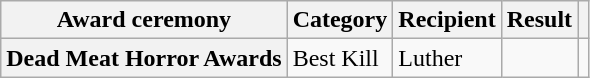<table class="wikitable plainrowheaders sortable">
<tr>
<th scope="col">Award ceremony</th>
<th scope="col">Category</th>
<th scope="col">Recipient</th>
<th scope="col">Result</th>
<th scope="col" class="unsortable"></th>
</tr>
<tr>
<th scope="row">Dead Meat Horror Awards</th>
<td>Best Kill</td>
<td>Luther</td>
<td></td>
<td></td>
</tr>
</table>
